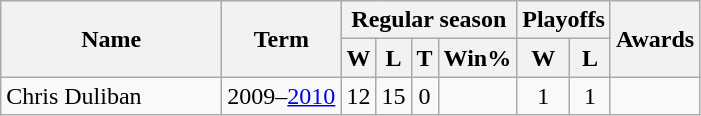<table class="wikitable" style="text-align:center">
<tr>
<th rowspan="2" style="width:140px;">Name</th>
<th rowspan="2">Term</th>
<th colspan="4">Regular season</th>
<th colspan="2">Playoffs</th>
<th rowspan="2">Awards</th>
</tr>
<tr>
<th>W</th>
<th>L</th>
<th>T</th>
<th>Win%</th>
<th>W</th>
<th>L</th>
</tr>
<tr>
<td style="text-align:left;">Chris Duliban</td>
<td>2009–<a href='#'>2010</a></td>
<td>12</td>
<td>15</td>
<td>0</td>
<td></td>
<td>1</td>
<td>1</td>
<td></td>
</tr>
</table>
